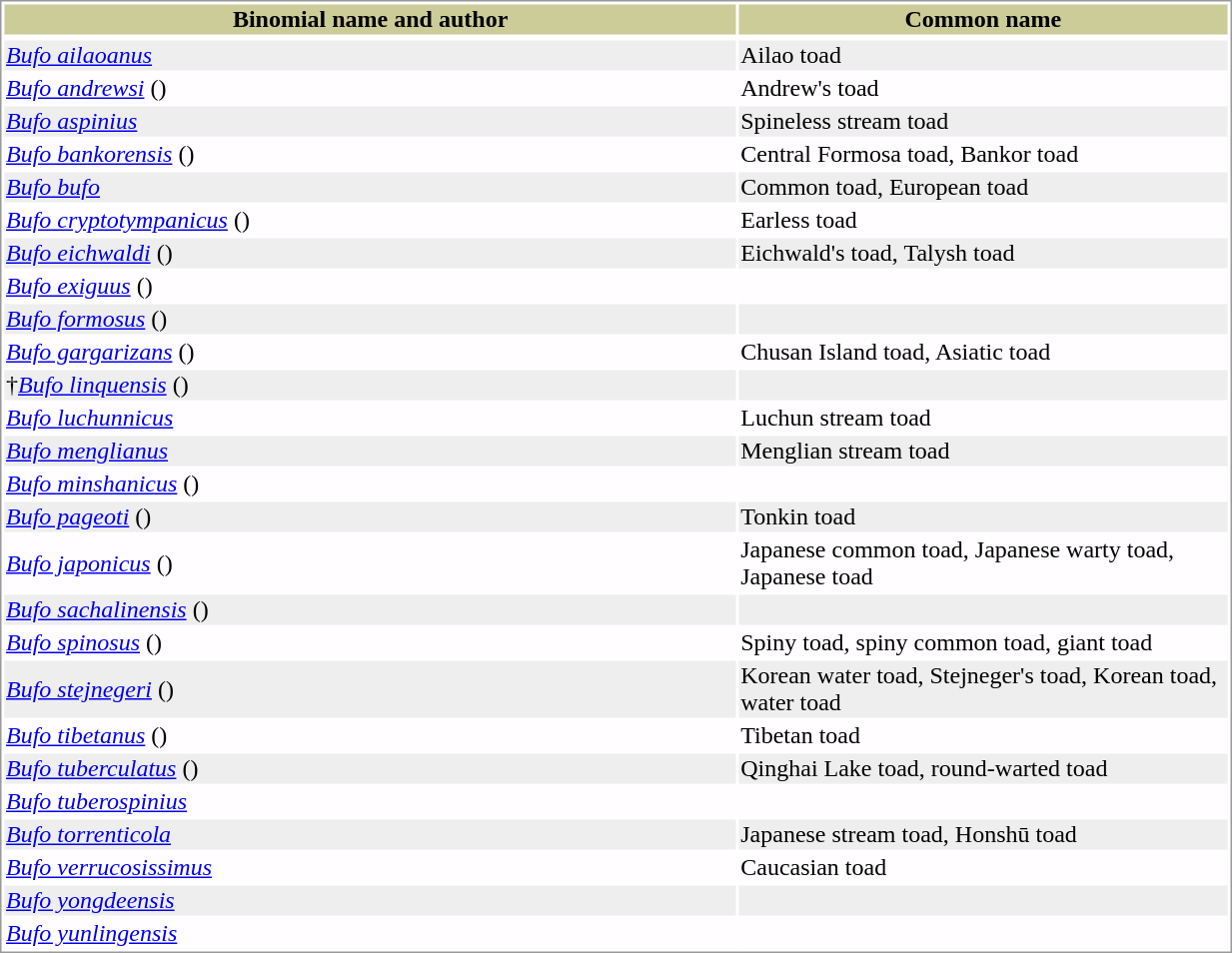<table style="text-align:left; border:1px solid #999999; width: 65%">
<tr style="background:#CCCC99; text-align: center; ">
<th style="width: 60%; ">Binomial name and author</th>
<th style="width: 40%; ">Common name</th>
</tr>
<tr>
</tr>
<tr style="background:#EEEEEE;">
<td><em><a href='#'>Bufo ailaoanus</a></em> </td>
<td Ejia toad, Ailao toad>Ailao toad</td>
</tr>
<tr style="background:#FFFDFF;">
<td><em><a href='#'>Bufo andrewsi</a></em> ()</td>
<td>Andrew's toad</td>
</tr>
<tr style="background:#EEEEEE;">
<td><em><a href='#'>Bufo aspinius</a></em> </td>
<td>Spineless stream toad</td>
</tr>
<tr style="background:#FFFDFF;">
<td><em><a href='#'>Bufo bankorensis</a></em> ()</td>
<td>Central Formosa toad, Bankor toad</td>
</tr>
<tr style="background:#EEEEEE;">
<td><em><a href='#'>Bufo bufo</a></em> </td>
<td>Common toad, European toad</td>
</tr>
<tr style="background:#FFFDFF;">
<td><em><a href='#'>Bufo cryptotympanicus</a></em> ()</td>
<td>Earless toad</td>
</tr>
<tr style="background:#EEEEEE;">
<td><em><a href='#'>Bufo eichwaldi</a></em> ()</td>
<td>Eichwald's toad, Talysh toad</td>
</tr>
<tr style="background:#FFFDFF;">
<td><em><a href='#'>Bufo exiguus</a></em> ()</td>
<td></td>
</tr>
<tr style="background:#EEEEEE;">
<td><em><a href='#'>Bufo formosus</a></em> ()</td>
<td></td>
</tr>
<tr style="background:#FFFDFF;">
<td><em><a href='#'>Bufo gargarizans</a></em> ()</td>
<td>Chusan Island toad, Asiatic toad</td>
</tr>
<tr style="background:#EEEEEE;">
<td>†<em><a href='#'>Bufo linquensis</a></em> ()</td>
<td></td>
</tr>
<tr style="background:#FFFDFF;">
<td><em><a href='#'>Bufo luchunnicus</a></em> </td>
<td>Luchun stream toad</td>
</tr>
<tr style="background:#EEEEEE;">
<td><em><a href='#'>Bufo menglianus</a></em> </td>
<td>Menglian stream toad</td>
</tr>
<tr style="background:#FFFDFF;">
<td><em><a href='#'>Bufo minshanicus</a></em> ()</td>
<td></td>
</tr>
<tr style="background:#EEEEEE;">
<td><em><a href='#'>Bufo pageoti</a></em> ()</td>
<td>Tonkin toad</td>
</tr>
<tr style="background:#FFFDFF;">
<td><em><a href='#'>Bufo japonicus</a></em> ()</td>
<td>Japanese common toad, Japanese warty toad, Japanese toad</td>
</tr>
<tr style="background:#EEEEEE;">
<td><em><a href='#'>Bufo sachalinensis</a></em> ()</td>
<td></td>
</tr>
<tr style="background:#FFFDFF;">
<td><em><a href='#'>Bufo spinosus</a></em> ()</td>
<td>Spiny toad, spiny common toad, giant toad</td>
</tr>
<tr style="background:#EEEEEE;">
<td><em><a href='#'>Bufo stejnegeri</a></em> ()</td>
<td>Korean water toad, Stejneger's toad, Korean toad, water toad</td>
</tr>
<tr style="background:#FFFDFF;">
<td><em><a href='#'>Bufo tibetanus</a></em> ()</td>
<td>Tibetan toad</td>
</tr>
<tr style="background:#EEEEEE;">
<td><em><a href='#'>Bufo tuberculatus</a></em> ()</td>
<td>Qinghai Lake toad, round-warted toad</td>
</tr>
<tr style="background:#FFFDFF;">
<td><em><a href='#'>Bufo tuberospinius</a></em> </td>
<td></td>
</tr>
<tr style="background:#EEEEEE;">
<td><em><a href='#'>Bufo torrenticola</a></em> </td>
<td>Japanese stream toad, Honshū toad</td>
</tr>
<tr style="background:#FFFDFF;">
<td><em><a href='#'>Bufo verrucosissimus</a></em> </td>
<td>Caucasian toad</td>
</tr>
<tr style="background:#EEEEEE;">
<td><em><a href='#'>Bufo yongdeensis</a></em> </td>
<td></td>
</tr>
<tr style="background:#FFFDFF;">
<td><em><a href='#'>Bufo yunlingensis</a></em> </td>
<td></td>
</tr>
</table>
